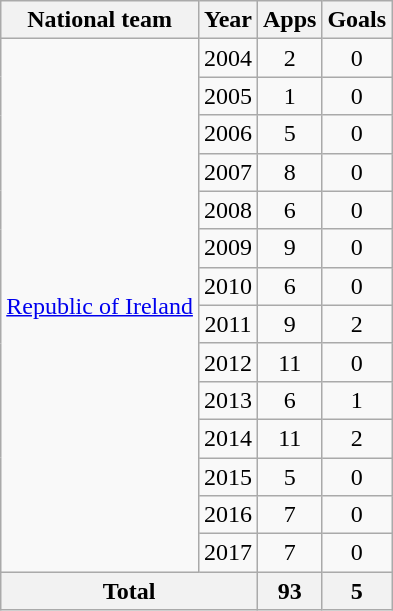<table class="wikitable" style="text-align:center">
<tr>
<th>National team</th>
<th>Year</th>
<th>Apps</th>
<th>Goals</th>
</tr>
<tr>
<td rowspan="14"><a href='#'>Republic of Ireland</a></td>
<td>2004</td>
<td>2</td>
<td>0</td>
</tr>
<tr>
<td>2005</td>
<td>1</td>
<td>0</td>
</tr>
<tr>
<td>2006</td>
<td>5</td>
<td>0</td>
</tr>
<tr>
<td>2007</td>
<td>8</td>
<td>0</td>
</tr>
<tr>
<td>2008</td>
<td>6</td>
<td>0</td>
</tr>
<tr>
<td>2009</td>
<td>9</td>
<td>0</td>
</tr>
<tr>
<td>2010</td>
<td>6</td>
<td>0</td>
</tr>
<tr>
<td>2011</td>
<td>9</td>
<td>2</td>
</tr>
<tr>
<td>2012</td>
<td>11</td>
<td>0</td>
</tr>
<tr>
<td>2013</td>
<td>6</td>
<td>1</td>
</tr>
<tr>
<td>2014</td>
<td>11</td>
<td>2</td>
</tr>
<tr>
<td>2015</td>
<td>5</td>
<td>0</td>
</tr>
<tr>
<td>2016</td>
<td>7</td>
<td>0</td>
</tr>
<tr>
<td>2017</td>
<td>7</td>
<td>0</td>
</tr>
<tr>
<th colspan="2">Total</th>
<th>93</th>
<th>5</th>
</tr>
</table>
